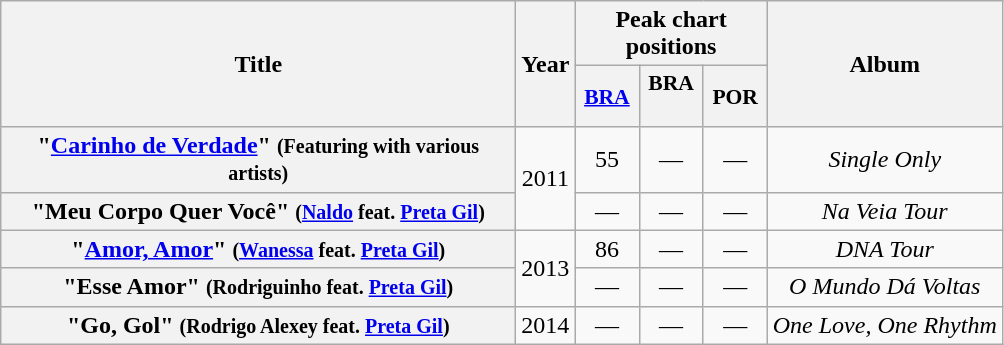<table class="wikitable plainrowheaders" style="text-align:center;">
<tr>
<th scope="col" rowspan="2" style="width:21em;">Title</th>
<th scope="col" rowspan="2">Year</th>
<th scope="col" colspan="3">Peak chart positions</th>
<th scope="col" rowspan="2">Album</th>
</tr>
<tr>
<th scope="col" style="width:2.5em;font-size:90%;"><a href='#'>BRA</a></th>
<th scope="col" style="width:2.5em;font-size:90%;">BRA<br><small></small><br></th>
<th scope="col" style="width:2.5em;font-size:90%;">POR</th>
</tr>
<tr>
<th scope="row">"<a href='#'>Carinho de Verdade</a>" <small>(Featuring with various artists)</small></th>
<td rowspan=2>2011</td>
<td>55</td>
<td>—</td>
<td>—</td>
<td rowspan=1><em>Single Only</em></td>
</tr>
<tr>
<th scope="row">"Meu Corpo Quer Você" <small>(<a href='#'>Naldo</a> feat. <a href='#'>Preta Gil</a>)</small></th>
<td>—</td>
<td>—</td>
<td>—</td>
<td rowspan=1><em>Na Veia Tour</em></td>
</tr>
<tr>
<th scope="row">"<a href='#'>Amor, Amor</a>" <small>(<a href='#'>Wanessa</a> feat. <a href='#'>Preta Gil</a>)</small></th>
<td rowspan=2>2013</td>
<td>86</td>
<td>—</td>
<td>—</td>
<td rowspan=1><em>DNA Tour</em></td>
</tr>
<tr>
<th scope="row">"Esse Amor" <small>(Rodriguinho feat. <a href='#'>Preta Gil</a>)</small></th>
<td>—</td>
<td>—</td>
<td>—</td>
<td rowspan=1><em>O Mundo Dá Voltas</em></td>
</tr>
<tr>
<th scope="row">"Go, Gol" <small>(Rodrigo Alexey feat. <a href='#'>Preta Gil</a>)</small></th>
<td rowspan=2>2014</td>
<td>—</td>
<td>—</td>
<td>—</td>
<td rowspan=1><em>One Love, One Rhythm</em></td>
</tr>
</table>
